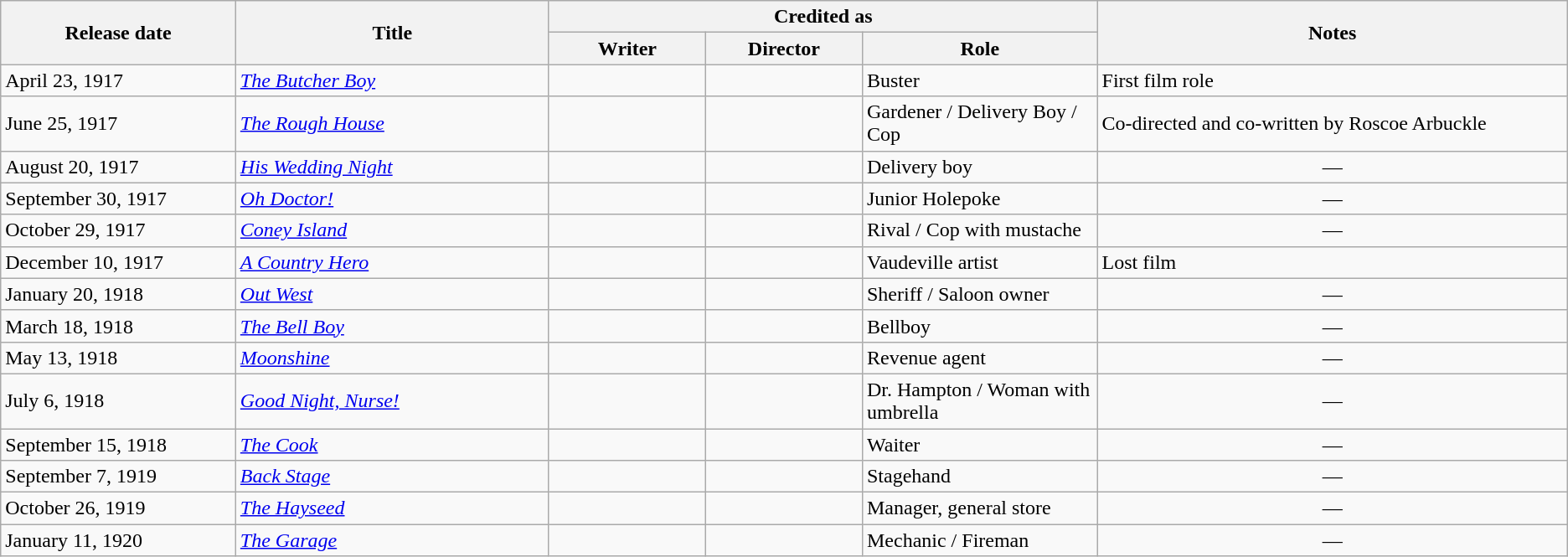<table class=wikitable style="text-align:center">
<tr>
<th style="width:15%;" rowspan="2">Release date</th>
<th style="width:20%;" rowspan="2">Title</th>
<th colspan=3>Credited as</th>
<th rowspan=2>Notes</th>
</tr>
<tr>
<th style="width:10%;">Writer</th>
<th style="width:10%;">Director</th>
<th style="width:15%;">Role</th>
</tr>
<tr>
<td align=left>April 23, 1917</td>
<td align=left><em><a href='#'>The Butcher Boy</a></em></td>
<td></td>
<td></td>
<td align=left>Buster</td>
<td align=left>First film role</td>
</tr>
<tr>
<td align=left>June 25, 1917</td>
<td align=left><em><a href='#'>The Rough House</a></em></td>
<td></td>
<td></td>
<td align=left>Gardener / Delivery Boy / Cop</td>
<td align=left>Co-directed and co-written by Roscoe Arbuckle</td>
</tr>
<tr>
<td align=left>August 20, 1917</td>
<td align=left><em><a href='#'>His Wedding Night</a></em></td>
<td></td>
<td></td>
<td align=left>Delivery boy</td>
<td>—</td>
</tr>
<tr>
<td align=left>September 30, 1917</td>
<td align=left><em><a href='#'>Oh Doctor!</a></em></td>
<td></td>
<td></td>
<td align=left>Junior Holepoke</td>
<td>—</td>
</tr>
<tr>
<td align=left>October 29, 1917</td>
<td align=left><em><a href='#'>Coney Island</a></em></td>
<td></td>
<td></td>
<td align=left>Rival / Cop with mustache</td>
<td>—</td>
</tr>
<tr>
<td align=left>December 10, 1917</td>
<td align=left><em><a href='#'>A Country Hero</a></em></td>
<td></td>
<td></td>
<td align=left>Vaudeville artist</td>
<td align=left>Lost film</td>
</tr>
<tr>
<td align=left>January 20, 1918</td>
<td align=left><em><a href='#'>Out West</a></em></td>
<td></td>
<td></td>
<td align=left>Sheriff / Saloon owner</td>
<td>—</td>
</tr>
<tr>
<td align=left>March 18, 1918</td>
<td align=left><em><a href='#'>The Bell Boy</a></em></td>
<td></td>
<td></td>
<td align=left>Bellboy</td>
<td>—</td>
</tr>
<tr>
<td align=left>May 13, 1918</td>
<td align=left><em><a href='#'>Moonshine</a></em></td>
<td></td>
<td></td>
<td align=left>Revenue agent</td>
<td>—</td>
</tr>
<tr>
<td align=left>July 6, 1918</td>
<td align=left><em><a href='#'>Good Night, Nurse!</a></em></td>
<td></td>
<td></td>
<td align=left>Dr. Hampton / Woman with umbrella</td>
<td>—</td>
</tr>
<tr>
<td align=left>September 15, 1918</td>
<td align=left><em><a href='#'>The Cook</a></em></td>
<td></td>
<td></td>
<td align=left>Waiter</td>
<td>—</td>
</tr>
<tr>
<td align=left>September 7, 1919</td>
<td align=left><em><a href='#'>Back Stage</a></em></td>
<td></td>
<td></td>
<td align=left>Stagehand</td>
<td>—</td>
</tr>
<tr>
<td align=left>October 26, 1919</td>
<td align=left><em><a href='#'>The Hayseed</a></em></td>
<td></td>
<td></td>
<td align=left>Manager, general store</td>
<td>—</td>
</tr>
<tr>
<td align=left>January 11, 1920</td>
<td align=left><em><a href='#'>The Garage</a></em></td>
<td></td>
<td></td>
<td align=left>Mechanic / Fireman</td>
<td>—</td>
</tr>
</table>
